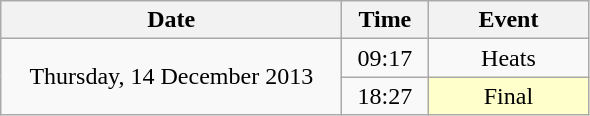<table class = "wikitable" style="text-align:center;">
<tr>
<th width=220>Date</th>
<th width=50>Time</th>
<th width=100>Event</th>
</tr>
<tr>
<td rowspan=2>Thursday, 14 December 2013</td>
<td>09:17</td>
<td>Heats</td>
</tr>
<tr>
<td>18:27</td>
<td bgcolor=ffffcc>Final</td>
</tr>
</table>
